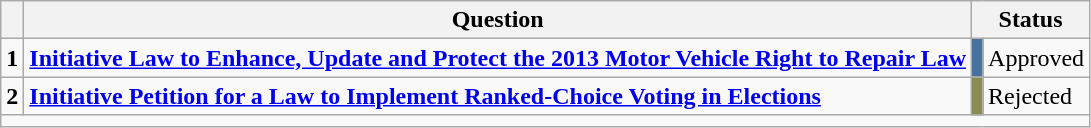<table class="wikitable">
<tr>
<th></th>
<th>Question</th>
<th colspan="2">Status</th>
</tr>
<tr>
<td><strong>1</strong></td>
<td><strong><a href='#'>Initiative Law to Enhance, Update and Protect the 2013 Motor Vehicle Right to Repair Law</a></strong><br></td>
<td style="background: #47729E; color: white;"></td>
<td>Approved</td>
</tr>
<tr>
<td><strong>2</strong></td>
<td><a href='#'><strong>Initiative Petition for a Law to Implement Ranked-Choice Voting in Elections</strong></a><br></td>
<td style="background: #8B8B54; color: white;"></td>
<td>Rejected</td>
</tr>
<tr>
<td colspan="4"></td>
</tr>
</table>
